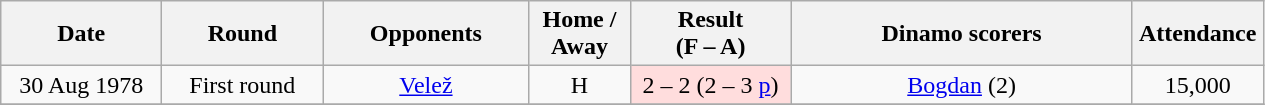<table class="wikitable" style="text-align:center">
<tr>
<th width="100">Date</th>
<th width="100">Round</th>
<th width="130">Opponents</th>
<th width="60">Home /<br>Away</th>
<th width="100">Result<br> (F – A)</th>
<th width="220">Dinamo scorers</th>
<th width="80">Attendance</th>
</tr>
<tr>
<td>30 Aug 1978</td>
<td>First round</td>
<td><a href='#'>Velež</a></td>
<td>H</td>
<td bgcolor="#ffdddd">2 – 2 (2 – 3 <a href='#'>p</a>)</td>
<td><a href='#'>Bogdan</a> (2)</td>
<td>15,000</td>
</tr>
<tr>
</tr>
</table>
